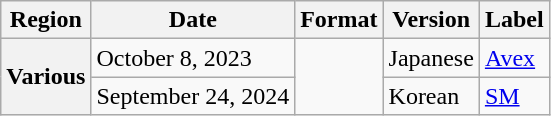<table class="wikitable plainrowheaders">
<tr>
<th scope="col">Region</th>
<th scope="col">Date</th>
<th scope="col">Format</th>
<th scope="col">Version</th>
<th scope="col">Label</th>
</tr>
<tr>
<th scope="row" rowspan="2">Various</th>
<td>October 8, 2023</td>
<td rowspan="2"></td>
<td>Japanese</td>
<td><a href='#'>Avex</a></td>
</tr>
<tr>
<td>September 24, 2024</td>
<td>Korean</td>
<td><a href='#'>SM</a></td>
</tr>
</table>
